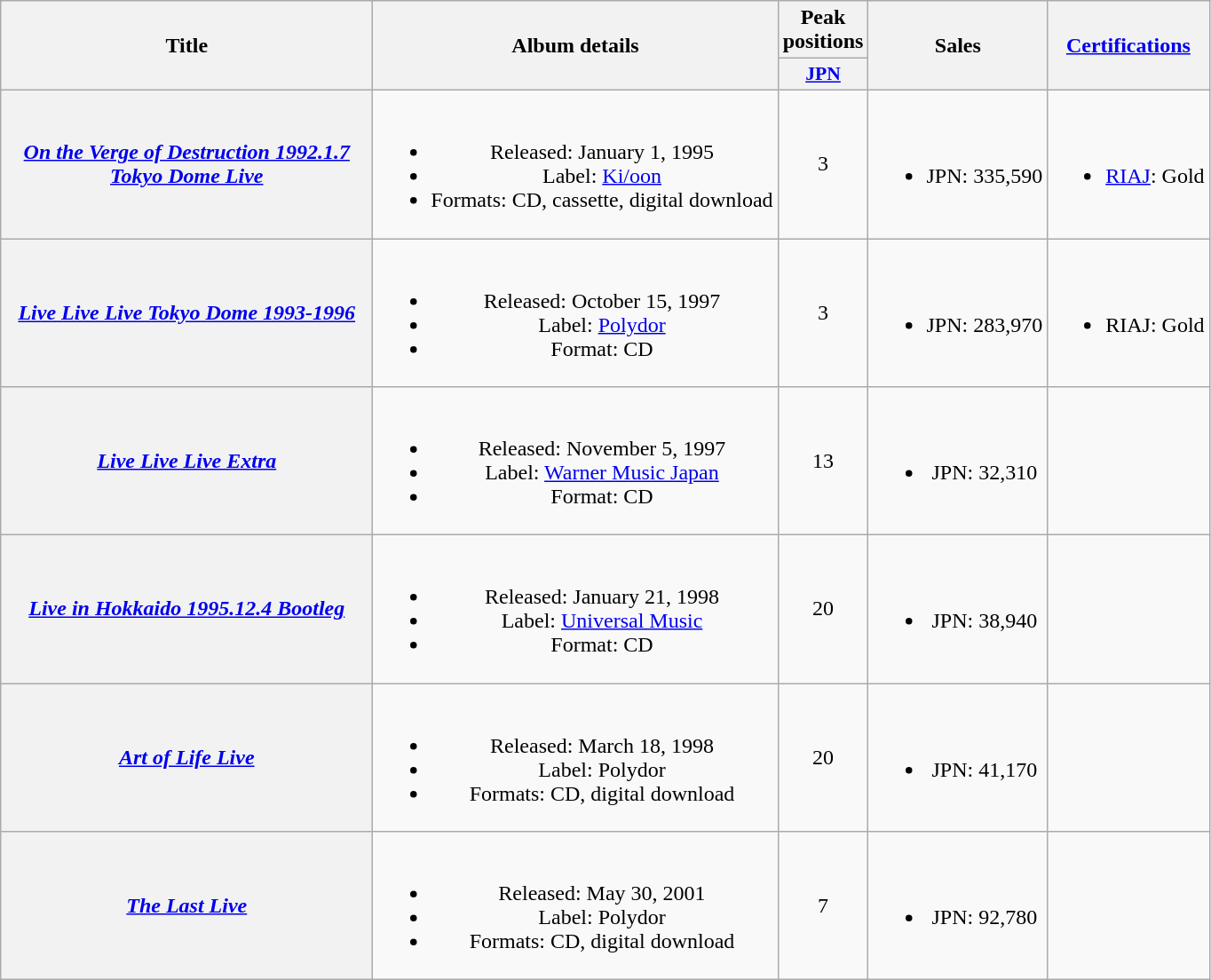<table class="wikitable plainrowheaders" style="text-align:center;">
<tr>
<th rowspan="2" scope="col" style="width:17em">Title</th>
<th rowspan="2" scope="col">Album details</th>
<th scope="col">Peak positions</th>
<th rowspan="2" scope="col">Sales</th>
<th rowspan="2" scope="col"><a href='#'>Certifications</a></th>
</tr>
<tr>
<th scope="col" style="width:3em;font-size:90%;"><a href='#'>JPN</a><br></th>
</tr>
<tr>
<th scope="row"><em><a href='#'>On the Verge of Destruction 1992.1.7 Tokyo Dome Live</a></em></th>
<td><br><ul><li>Released: January 1, 1995</li><li>Label: <a href='#'>Ki/oon</a></li><li>Formats: CD, cassette, digital download</li></ul></td>
<td align="center">3</td>
<td><br><ul><li>JPN: 335,590</li></ul></td>
<td><br><ul><li><a href='#'>RIAJ</a>: Gold</li></ul></td>
</tr>
<tr>
<th scope="row"><em><a href='#'>Live Live Live Tokyo Dome 1993-1996</a></em></th>
<td><br><ul><li>Released: October 15, 1997</li><li>Label: <a href='#'>Polydor</a></li><li>Format: CD</li></ul></td>
<td align="center">3</td>
<td><br><ul><li>JPN: 283,970</li></ul></td>
<td><br><ul><li>RIAJ: Gold</li></ul></td>
</tr>
<tr>
<th scope="row"><em><a href='#'>Live Live Live Extra</a></em></th>
<td><br><ul><li>Released: November 5, 1997</li><li>Label: <a href='#'>Warner Music Japan</a></li><li>Format: CD</li></ul></td>
<td align="center">13</td>
<td><br><ul><li>JPN: 32,310</li></ul></td>
<td></td>
</tr>
<tr>
<th scope="row"><em><a href='#'>Live in Hokkaido 1995.12.4 Bootleg</a></em></th>
<td><br><ul><li>Released: January 21, 1998</li><li>Label: <a href='#'>Universal Music</a></li><li>Format: CD</li></ul></td>
<td align="center">20</td>
<td><br><ul><li>JPN: 38,940</li></ul></td>
<td></td>
</tr>
<tr>
<th scope="row"><em><a href='#'>Art of Life Live</a></em></th>
<td><br><ul><li>Released: March 18, 1998</li><li>Label: Polydor</li><li>Formats: CD, digital download</li></ul></td>
<td align="center">20</td>
<td><br><ul><li>JPN: 41,170</li></ul></td>
<td></td>
</tr>
<tr>
<th scope="row"><em><a href='#'>The Last Live</a></em></th>
<td><br><ul><li>Released: May 30, 2001</li><li>Label: Polydor</li><li>Formats: CD, digital download</li></ul></td>
<td align="center">7</td>
<td><br><ul><li>JPN: 92,780</li></ul></td>
<td></td>
</tr>
</table>
